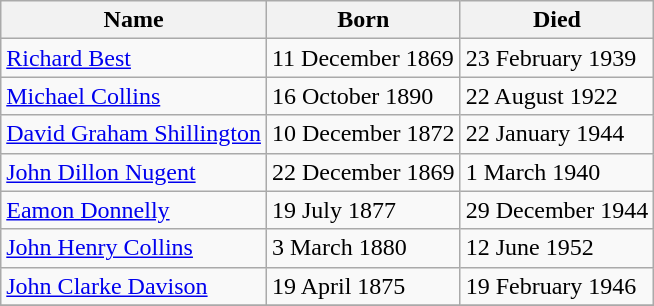<table class="wikitable">
<tr>
<th>Name</th>
<th>Born</th>
<th>Died</th>
</tr>
<tr>
<td><a href='#'>Richard Best</a></td>
<td>11 December 1869</td>
<td>23 February 1939</td>
</tr>
<tr>
<td><a href='#'>Michael Collins</a></td>
<td>16 October 1890</td>
<td>22 August 1922</td>
</tr>
<tr>
<td><a href='#'>David Graham Shillington</a></td>
<td>10 December 1872</td>
<td>22 January 1944</td>
</tr>
<tr>
<td><a href='#'>John Dillon Nugent</a></td>
<td>22 December 1869</td>
<td>1 March 1940</td>
</tr>
<tr>
<td><a href='#'>Eamon Donnelly</a></td>
<td>19 July 1877</td>
<td>29 December 1944</td>
</tr>
<tr>
<td><a href='#'>John Henry Collins</a></td>
<td>3 March 1880</td>
<td>12 June 1952</td>
</tr>
<tr>
<td><a href='#'>John Clarke Davison</a></td>
<td>19 April 1875</td>
<td>19 February 1946</td>
</tr>
<tr>
</tr>
</table>
